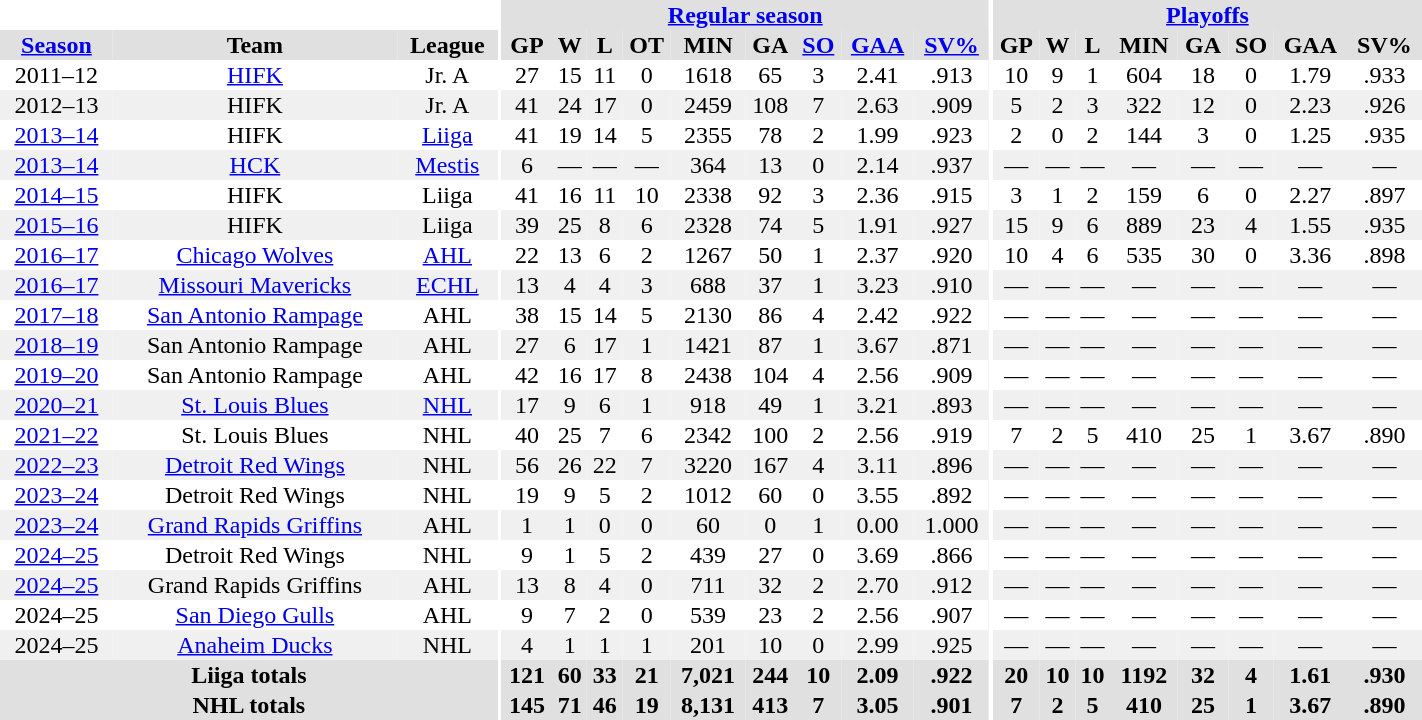<table border="0" cellpadding="1" cellspacing="0" style="text-align:center; width:75%">
<tr ALIGN="center" bgcolor="#e0e0e0">
<th align="center" colspan="3" bgcolor="#ffffff"></th>
<th align="center" rowspan="99" bgcolor="#ffffff"></th>
<th align="center" colspan="9" bgcolor="#e0e0e0"><a href='#'>Regular season</a></th>
<th align="center" rowspan="99" bgcolor="#ffffff"></th>
<th align="center" colspan="8" bgcolor="#e0e0e0"><a href='#'>Playoffs</a></th>
</tr>
<tr ALIGN="center" bgcolor="#e0e0e0">
<th><a href='#'>Season</a></th>
<th>Team</th>
<th>League</th>
<th>GP</th>
<th>W</th>
<th>L</th>
<th>OT</th>
<th>MIN</th>
<th>GA</th>
<th><a href='#'>SO</a></th>
<th><a href='#'>GAA</a></th>
<th><a href='#'>SV%</a></th>
<th>GP</th>
<th>W</th>
<th>L</th>
<th>MIN</th>
<th>GA</th>
<th>SO</th>
<th>GAA</th>
<th>SV%</th>
</tr>
<tr ALIGN="center">
<td>2011–12</td>
<td><a href='#'>HIFK</a></td>
<td>Jr. A</td>
<td>27</td>
<td>15</td>
<td>11</td>
<td>0</td>
<td>1618</td>
<td>65</td>
<td>3</td>
<td>2.41</td>
<td>.913</td>
<td>10</td>
<td>9</td>
<td>1</td>
<td>604</td>
<td>18</td>
<td>0</td>
<td>1.79</td>
<td>.933</td>
</tr>
<tr ALIGN="center" bgcolor="#f0f0f0">
<td>2012–13</td>
<td>HIFK</td>
<td>Jr. A</td>
<td>41</td>
<td>24</td>
<td>17</td>
<td>0</td>
<td>2459</td>
<td>108</td>
<td>7</td>
<td>2.63</td>
<td>.909</td>
<td>5</td>
<td>2</td>
<td>3</td>
<td>322</td>
<td>12</td>
<td>0</td>
<td>2.23</td>
<td>.926</td>
</tr>
<tr ALIGN="center">
<td><a href='#'>2013–14</a></td>
<td>HIFK</td>
<td><a href='#'>Liiga</a></td>
<td>41</td>
<td>19</td>
<td>14</td>
<td>5</td>
<td>2355</td>
<td>78</td>
<td>2</td>
<td>1.99</td>
<td>.923</td>
<td>2</td>
<td>0</td>
<td>2</td>
<td>144</td>
<td>3</td>
<td>0</td>
<td>1.25</td>
<td>.935</td>
</tr>
<tr ALIGN="center" bgcolor="#f0f0f0">
<td><a href='#'>2013–14</a></td>
<td><a href='#'>HCK</a></td>
<td><a href='#'>Mestis</a></td>
<td>6</td>
<td>—</td>
<td>—</td>
<td>—</td>
<td>364</td>
<td>13</td>
<td>0</td>
<td>2.14</td>
<td>.937</td>
<td>—</td>
<td>—</td>
<td>—</td>
<td>—</td>
<td>—</td>
<td>—</td>
<td>—</td>
<td>—</td>
</tr>
<tr ALIGN="center">
<td><a href='#'>2014–15</a></td>
<td>HIFK</td>
<td>Liiga</td>
<td>41</td>
<td>16</td>
<td>11</td>
<td>10</td>
<td>2338</td>
<td>92</td>
<td>3</td>
<td>2.36</td>
<td>.915</td>
<td>3</td>
<td>1</td>
<td>2</td>
<td>159</td>
<td>6</td>
<td>0</td>
<td>2.27</td>
<td>.897</td>
</tr>
<tr ALIGN="center" bgcolor="#f0f0f0">
<td><a href='#'>2015–16</a></td>
<td>HIFK</td>
<td>Liiga</td>
<td>39</td>
<td>25</td>
<td>8</td>
<td>6</td>
<td>2328</td>
<td>74</td>
<td>5</td>
<td>1.91</td>
<td>.927</td>
<td>15</td>
<td>9</td>
<td>6</td>
<td>889</td>
<td>23</td>
<td>4</td>
<td>1.55</td>
<td>.935</td>
</tr>
<tr ALIGN="center">
<td><a href='#'>2016–17</a></td>
<td><a href='#'>Chicago Wolves</a></td>
<td><a href='#'>AHL</a></td>
<td>22</td>
<td>13</td>
<td>6</td>
<td>2</td>
<td>1267</td>
<td>50</td>
<td>1</td>
<td>2.37</td>
<td>.920</td>
<td>10</td>
<td>4</td>
<td>6</td>
<td>535</td>
<td>30</td>
<td>0</td>
<td>3.36</td>
<td>.898</td>
</tr>
<tr ALIGN="center" bgcolor="#f0f0f0">
<td><a href='#'>2016–17</a></td>
<td><a href='#'>Missouri Mavericks</a></td>
<td><a href='#'>ECHL</a></td>
<td>13</td>
<td>4</td>
<td>4</td>
<td>3</td>
<td>688</td>
<td>37</td>
<td>1</td>
<td>3.23</td>
<td>.910</td>
<td>—</td>
<td>—</td>
<td>—</td>
<td>—</td>
<td>—</td>
<td>—</td>
<td>—</td>
<td>—</td>
</tr>
<tr ALIGN="center">
<td><a href='#'>2017–18</a></td>
<td><a href='#'>San Antonio Rampage</a></td>
<td>AHL</td>
<td>38</td>
<td>15</td>
<td>14</td>
<td>5</td>
<td>2130</td>
<td>86</td>
<td>4</td>
<td>2.42</td>
<td>.922</td>
<td>—</td>
<td>—</td>
<td>—</td>
<td>—</td>
<td>—</td>
<td>—</td>
<td>—</td>
<td>—</td>
</tr>
<tr ALIGN="center" bgcolor="#f0f0f0">
<td><a href='#'>2018–19</a></td>
<td>San Antonio Rampage</td>
<td>AHL</td>
<td>27</td>
<td>6</td>
<td>17</td>
<td>1</td>
<td>1421</td>
<td>87</td>
<td>1</td>
<td>3.67</td>
<td>.871</td>
<td>—</td>
<td>—</td>
<td>—</td>
<td>—</td>
<td>—</td>
<td>—</td>
<td>—</td>
<td>—</td>
</tr>
<tr ALIGN="center">
<td><a href='#'>2019–20</a></td>
<td>San Antonio Rampage</td>
<td>AHL</td>
<td>42</td>
<td>16</td>
<td>17</td>
<td>8</td>
<td>2438</td>
<td>104</td>
<td>4</td>
<td>2.56</td>
<td>.909</td>
<td>—</td>
<td>—</td>
<td>—</td>
<td>—</td>
<td>—</td>
<td>—</td>
<td>—</td>
<td>—</td>
</tr>
<tr ALIGN="center" bgcolor="#f0f0f0">
<td><a href='#'>2020–21</a></td>
<td><a href='#'>St. Louis Blues</a></td>
<td><a href='#'>NHL</a></td>
<td>17</td>
<td>9</td>
<td>6</td>
<td>1</td>
<td>918</td>
<td>49</td>
<td>1</td>
<td>3.21</td>
<td>.893</td>
<td>—</td>
<td>—</td>
<td>—</td>
<td>—</td>
<td>—</td>
<td>—</td>
<td>—</td>
<td>—</td>
</tr>
<tr ALIGN="center">
<td><a href='#'>2021–22</a></td>
<td>St. Louis Blues</td>
<td>NHL</td>
<td>40</td>
<td>25</td>
<td>7</td>
<td>6</td>
<td>2342</td>
<td>100</td>
<td>2</td>
<td>2.56</td>
<td>.919</td>
<td>7</td>
<td>2</td>
<td>5</td>
<td>410</td>
<td>25</td>
<td>1</td>
<td>3.67</td>
<td>.890</td>
</tr>
<tr ALIGN="center" bgcolor="#f0f0f0">
<td><a href='#'>2022–23</a></td>
<td><a href='#'>Detroit Red Wings</a></td>
<td>NHL</td>
<td>56</td>
<td>26</td>
<td>22</td>
<td>7</td>
<td>3220</td>
<td>167</td>
<td>4</td>
<td>3.11</td>
<td>.896</td>
<td>—</td>
<td>—</td>
<td>—</td>
<td>—</td>
<td>—</td>
<td>—</td>
<td>—</td>
<td>—</td>
</tr>
<tr>
<td><a href='#'>2023–24</a></td>
<td>Detroit Red Wings</td>
<td>NHL</td>
<td>19</td>
<td>9</td>
<td>5</td>
<td>2</td>
<td>1012</td>
<td>60</td>
<td>0</td>
<td>3.55</td>
<td>.892</td>
<td>—</td>
<td>—</td>
<td>—</td>
<td>—</td>
<td>—</td>
<td>—</td>
<td>—</td>
<td>—</td>
</tr>
<tr ALIGN="center" bgcolor="#f0f0f0">
<td><a href='#'>2023–24</a></td>
<td><a href='#'>Grand Rapids Griffins</a></td>
<td>AHL</td>
<td>1</td>
<td>1</td>
<td>0</td>
<td>0</td>
<td>60</td>
<td>0</td>
<td>1</td>
<td>0.00</td>
<td>1.000</td>
<td>—</td>
<td>—</td>
<td>—</td>
<td>—</td>
<td>—</td>
<td>—</td>
<td>—</td>
<td>—</td>
</tr>
<tr>
<td><a href='#'>2024–25</a></td>
<td>Detroit Red Wings</td>
<td>NHL</td>
<td>9</td>
<td>1</td>
<td>5</td>
<td>2</td>
<td>439</td>
<td>27</td>
<td>0</td>
<td>3.69</td>
<td>.866</td>
<td>—</td>
<td>—</td>
<td>—</td>
<td>—</td>
<td>—</td>
<td>—</td>
<td>—</td>
<td>—</td>
</tr>
<tr ALIGN="center" bgcolor="#f0f0f0">
<td><a href='#'>2024–25</a></td>
<td>Grand Rapids Griffins</td>
<td>AHL</td>
<td>13</td>
<td>8</td>
<td>4</td>
<td>0</td>
<td>711</td>
<td>32</td>
<td>2</td>
<td>2.70</td>
<td>.912</td>
<td>—</td>
<td>—</td>
<td>—</td>
<td>—</td>
<td>—</td>
<td>—</td>
<td>—</td>
<td>—</td>
</tr>
<tr ALIGN="center">
<td>2024–25</td>
<td><a href='#'>San Diego Gulls</a></td>
<td>AHL</td>
<td>9</td>
<td>7</td>
<td>2</td>
<td>0</td>
<td>539</td>
<td>23</td>
<td>2</td>
<td>2.56</td>
<td>.907</td>
<td>—</td>
<td>—</td>
<td>—</td>
<td>—</td>
<td>—</td>
<td>—</td>
<td>—</td>
<td>—</td>
</tr>
<tr ALIGN="center" bgcolor="#f0f0f0">
<td>2024–25</td>
<td><a href='#'>Anaheim Ducks</a></td>
<td>NHL</td>
<td>4</td>
<td>1</td>
<td>1</td>
<td>1</td>
<td>201</td>
<td>10</td>
<td>0</td>
<td>2.99</td>
<td>.925</td>
<td>—</td>
<td>—</td>
<td>—</td>
<td>—</td>
<td>—</td>
<td>—</td>
<td>—</td>
<td>—</td>
</tr>
<tr ALIGN="center" bgcolor="#e0e0e0">
<th colspan="3" align="center">Liiga totals</th>
<th>121</th>
<th>60</th>
<th>33</th>
<th>21</th>
<th>7,021</th>
<th>244</th>
<th>10</th>
<th>2.09</th>
<th>.922</th>
<th>20</th>
<th>10</th>
<th>10</th>
<th>1192</th>
<th>32</th>
<th>4</th>
<th>1.61</th>
<th>.930</th>
</tr>
<tr ALIGN="center" bgcolor="#e0e0e0">
<th colspan="3" align="center">NHL totals</th>
<th>145</th>
<th>71</th>
<th>46</th>
<th>19</th>
<th>8,131</th>
<th>413</th>
<th>7</th>
<th>3.05</th>
<th>.901</th>
<th>7</th>
<th>2</th>
<th>5</th>
<th>410</th>
<th>25</th>
<th>1</th>
<th>3.67</th>
<th>.890</th>
</tr>
</table>
